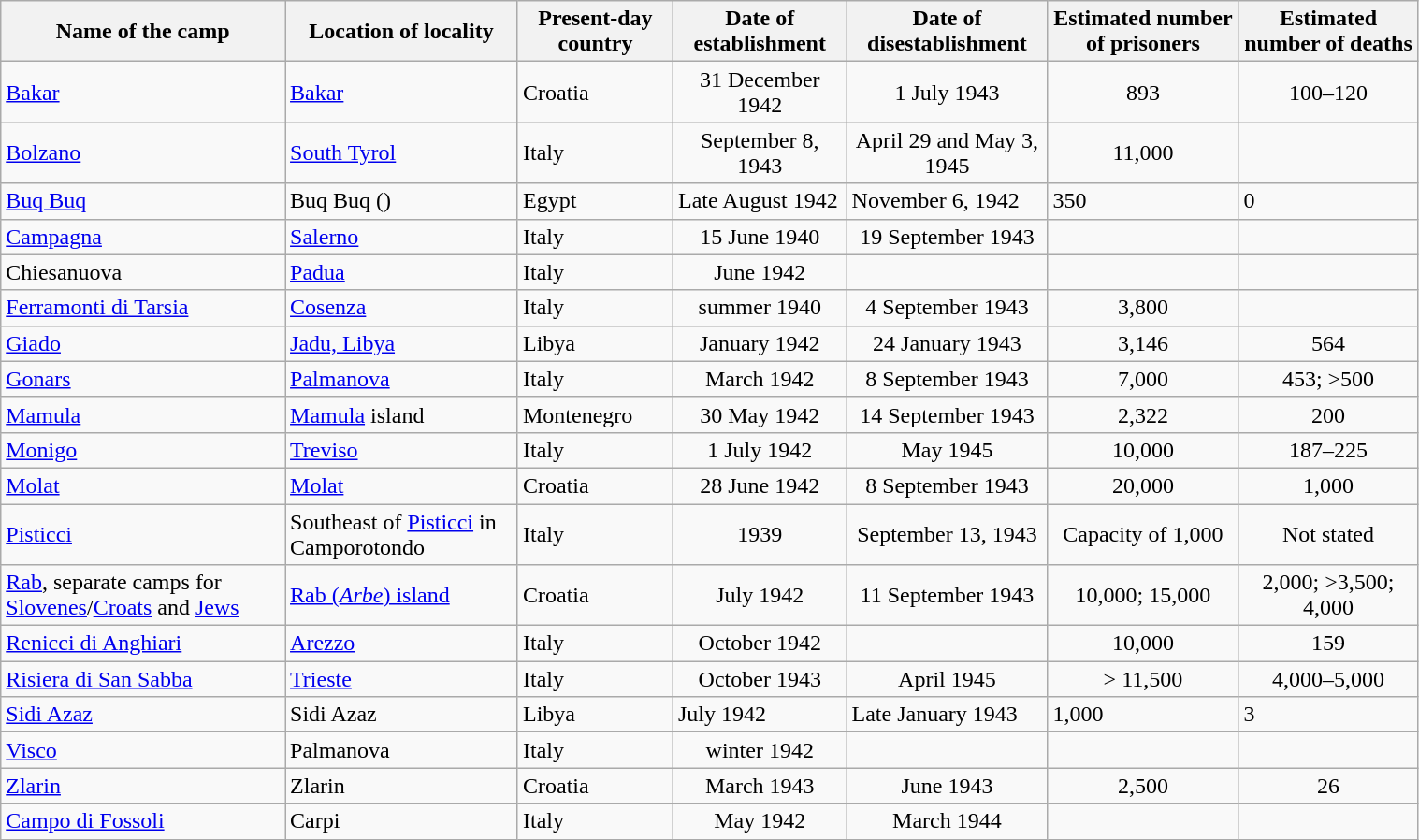<table border=1 width="80%" style="text-align:left;" class="wikitable">
<tr>
<th>Name of the camp</th>
<th>Location of locality</th>
<th>Present-day country</th>
<th>Date of establishment</th>
<th>Date of disestablishment</th>
<th>Estimated number of prisoners</th>
<th>Estimated number of deaths</th>
</tr>
<tr>
<td><a href='#'>Bakar</a></td>
<td><a href='#'>Bakar</a></td>
<td>Croatia</td>
<td align="center">31 December 1942</td>
<td align="center">1 July 1943</td>
<td align="center">893</td>
<td align="center">100–120</td>
</tr>
<tr>
<td><a href='#'>Bolzano</a></td>
<td><a href='#'>South Tyrol</a></td>
<td>Italy</td>
<td align="center">September 8, 1943</td>
<td align="center">April 29 and May 3, 1945</td>
<td align="center">11,000</td>
<td align="center"> </td>
</tr>
<tr>
<td><a href='#'>Buq Buq</a></td>
<td>Buq Buq ()</td>
<td>Egypt</td>
<td>Late August 1942</td>
<td>November 6, 1942</td>
<td>350</td>
<td>0</td>
</tr>
<tr>
<td><a href='#'>Campagna</a></td>
<td><a href='#'>Salerno</a></td>
<td>Italy</td>
<td align="center">15 June 1940</td>
<td align="center">19 September 1943</td>
<td align="center"> </td>
<td align="center"> </td>
</tr>
<tr>
<td>Chiesanuova</td>
<td><a href='#'>Padua</a></td>
<td>Italy</td>
<td align="center">June 1942</td>
<td align="center"> </td>
<td align="center"> </td>
<td align="center"> </td>
</tr>
<tr>
<td><a href='#'>Ferramonti di Tarsia</a></td>
<td><a href='#'>Cosenza</a></td>
<td>Italy</td>
<td align="center">summer 1940</td>
<td align="center">4 September 1943</td>
<td align="center">3,800</td>
<td align="center"> </td>
</tr>
<tr>
<td><a href='#'>Giado</a></td>
<td><a href='#'>Jadu, Libya</a></td>
<td>Libya</td>
<td align="center">January 1942</td>
<td align="center">24 January 1943</td>
<td align="center">3,146</td>
<td align="center">564</td>
</tr>
<tr>
<td><a href='#'>Gonars</a></td>
<td><a href='#'>Palmanova</a></td>
<td>Italy</td>
<td align="center">March 1942</td>
<td align="center">8 September 1943</td>
<td align="center">7,000</td>
<td align="center">453; >500</td>
</tr>
<tr>
<td><a href='#'>Mamula</a></td>
<td><a href='#'>Mamula</a> island</td>
<td>Montenegro</td>
<td align="center">30 May 1942</td>
<td align="center">14 September 1943</td>
<td align="center">2,322</td>
<td align="center">200</td>
</tr>
<tr>
<td><a href='#'>Monigo</a></td>
<td><a href='#'>Treviso</a></td>
<td>Italy</td>
<td align="center">1 July 1942</td>
<td align="center">May 1945</td>
<td align="center">10,000</td>
<td align="center">187–225</td>
</tr>
<tr>
<td><a href='#'>Molat</a></td>
<td><a href='#'>Molat</a></td>
<td>Croatia</td>
<td align="center">28 June 1942</td>
<td align="center">8 September 1943</td>
<td align="center">20,000</td>
<td align="center"> 1,000</td>
</tr>
<tr>
<td><a href='#'>Pisticci</a></td>
<td>Southeast of <a href='#'>Pisticci</a> in Camporotondo</td>
<td>Italy</td>
<td align="center">1939</td>
<td align="center">September 13, 1943</td>
<td align="center">Capacity of 1,000</td>
<td align="center">Not stated</td>
</tr>
<tr>
<td><a href='#'>Rab</a>, separate camps for <a href='#'>Slovenes</a>/<a href='#'>Croats</a> and <a href='#'>Jews</a></td>
<td><a href='#'>Rab (<em>Arbe</em>) island</a></td>
<td>Croatia</td>
<td align="center">July 1942</td>
<td align="center">11 September 1943</td>
<td align="center">10,000; 15,000</td>
<td align="center">2,000; >3,500; 4,000</td>
</tr>
<tr>
<td><a href='#'>Renicci di Anghiari</a></td>
<td><a href='#'>Arezzo</a></td>
<td>Italy</td>
<td align="center">October 1942</td>
<td align="center"> </td>
<td align="center">10,000</td>
<td align="center">159</td>
</tr>
<tr>
<td><a href='#'>Risiera di San Sabba</a></td>
<td><a href='#'>Trieste</a></td>
<td>Italy</td>
<td align="center">October 1943</td>
<td align="center">April 1945</td>
<td align="center">> 11,500</td>
<td align="center">4,000–5,000</td>
</tr>
<tr>
<td><a href='#'>Sidi Azaz</a></td>
<td>Sidi Azaz</td>
<td>Libya</td>
<td>July 1942</td>
<td>Late January 1943</td>
<td>1,000</td>
<td>3</td>
</tr>
<tr>
<td><a href='#'>Visco</a></td>
<td>Palmanova</td>
<td>Italy</td>
<td align="center">winter 1942</td>
<td align="center"> </td>
<td align="center"> </td>
<td align="center"> </td>
</tr>
<tr>
<td><a href='#'>Zlarin</a></td>
<td>Zlarin</td>
<td>Croatia</td>
<td align="center">March 1943</td>
<td align="center">June 1943</td>
<td align="center">2,500</td>
<td align="center">26</td>
</tr>
<tr>
<td><a href='#'>Campo di Fossoli</a></td>
<td>Carpi</td>
<td>Italy</td>
<td align="center">May 1942</td>
<td align="center">March 1944</td>
<td align="center"> </td>
<td align="center"> </td>
</tr>
</table>
